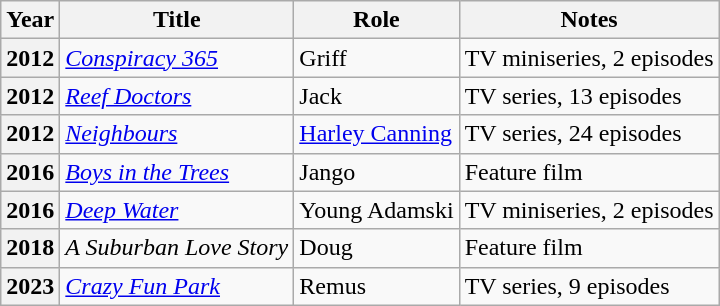<table class="wikitable sortable plainrowheaders">
<tr>
<th scope="col">Year</th>
<th scope="col">Title</th>
<th scope="col">Role</th>
<th scope="col" class="unsortable">Notes</th>
</tr>
<tr>
<th scope="row">2012</th>
<td><em><a href='#'>Conspiracy 365</a></em></td>
<td>Griff</td>
<td>TV miniseries, 2 episodes</td>
</tr>
<tr>
<th scope="row">2012</th>
<td><em><a href='#'>Reef Doctors</a></em></td>
<td>Jack</td>
<td>TV series, 13 episodes</td>
</tr>
<tr>
<th scope="row">2012</th>
<td><em><a href='#'>Neighbours</a></em></td>
<td><a href='#'>Harley Canning</a></td>
<td>TV series, 24 episodes</td>
</tr>
<tr>
<th scope="row">2016</th>
<td><em><a href='#'>Boys in the Trees</a></em></td>
<td>Jango</td>
<td>Feature film</td>
</tr>
<tr>
<th scope="row">2016</th>
<td><em><a href='#'>Deep Water</a></em></td>
<td>Young Adamski</td>
<td>TV miniseries, 2 episodes</td>
</tr>
<tr>
<th scope="row">2018</th>
<td><em>A Suburban Love Story</em></td>
<td>Doug</td>
<td>Feature film</td>
</tr>
<tr>
<th scope="row">2023</th>
<td><em><a href='#'>Crazy Fun Park</a></em></td>
<td>Remus</td>
<td>TV series, 9 episodes</td>
</tr>
</table>
